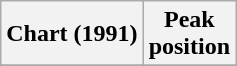<table class="wikitable sortable plainrowheaders">
<tr>
<th>Chart (1991)</th>
<th>Peak<br>position</th>
</tr>
<tr>
</tr>
</table>
